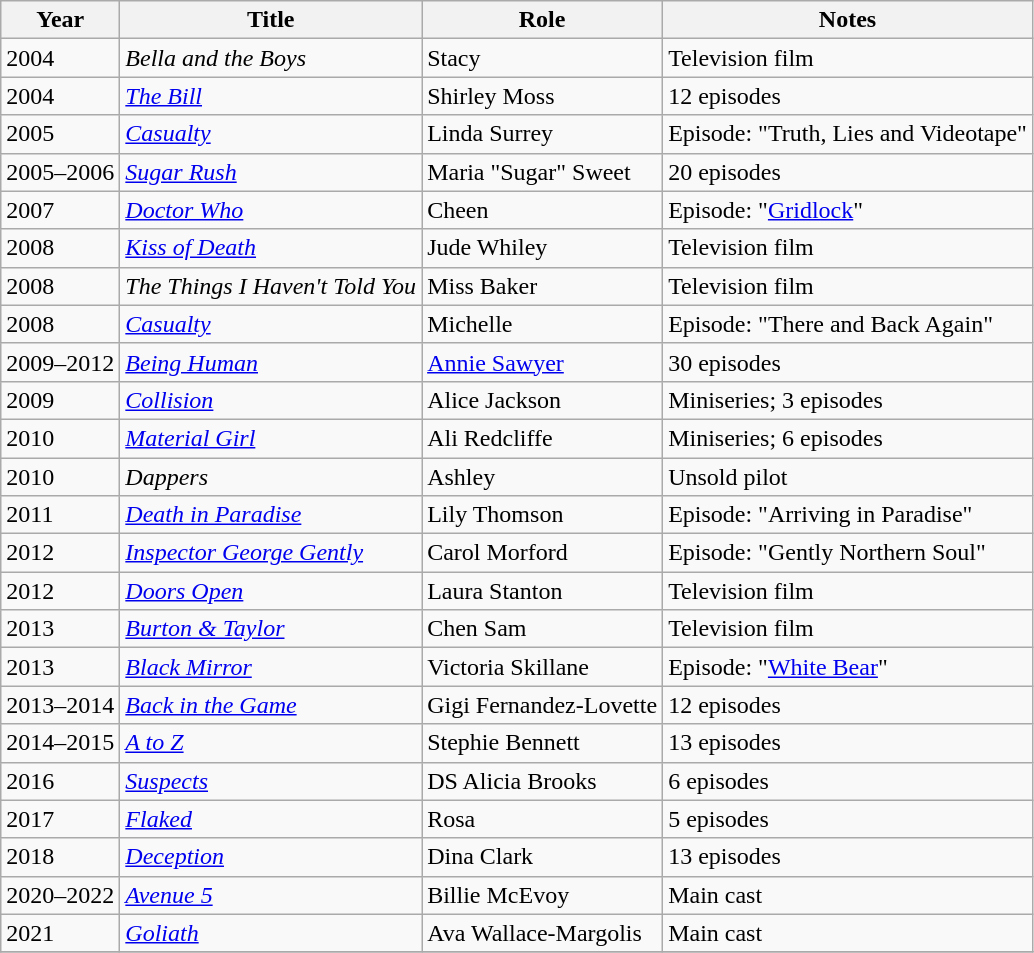<table class="wikitable sortable">
<tr>
<th>Year</th>
<th>Title</th>
<th>Role</th>
<th class="unsortable">Notes</th>
</tr>
<tr>
<td>2004</td>
<td><em>Bella and the Boys</em></td>
<td>Stacy</td>
<td>Television film</td>
</tr>
<tr>
<td>2004</td>
<td><em><a href='#'>The Bill</a></em></td>
<td>Shirley Moss</td>
<td>12 episodes</td>
</tr>
<tr>
<td>2005</td>
<td><em><a href='#'>Casualty</a></em></td>
<td>Linda Surrey</td>
<td>Episode: "Truth, Lies and Videotape"</td>
</tr>
<tr>
<td>2005–2006</td>
<td><em><a href='#'>Sugar Rush</a></em></td>
<td>Maria "Sugar" Sweet</td>
<td>20 episodes</td>
</tr>
<tr>
<td>2007</td>
<td><em><a href='#'>Doctor Who</a></em></td>
<td>Cheen</td>
<td>Episode: "<a href='#'>Gridlock</a>"</td>
</tr>
<tr>
<td>2008</td>
<td><em><a href='#'>Kiss of Death</a></em></td>
<td>Jude Whiley</td>
<td>Television film</td>
</tr>
<tr>
<td>2008</td>
<td><em>The Things I Haven't Told You</em></td>
<td>Miss Baker</td>
<td>Television film</td>
</tr>
<tr>
<td>2008</td>
<td><em><a href='#'>Casualty</a></em></td>
<td>Michelle</td>
<td>Episode: "There and Back Again"</td>
</tr>
<tr>
<td>2009–2012</td>
<td><em><a href='#'>Being Human</a></em></td>
<td><a href='#'>Annie Sawyer</a></td>
<td>30 episodes</td>
</tr>
<tr>
<td>2009</td>
<td><em><a href='#'>Collision</a></em></td>
<td>Alice Jackson</td>
<td>Miniseries; 3 episodes</td>
</tr>
<tr>
<td>2010</td>
<td><em><a href='#'>Material Girl</a></em></td>
<td>Ali Redcliffe</td>
<td>Miniseries; 6 episodes</td>
</tr>
<tr>
<td>2010</td>
<td><em>Dappers</em></td>
<td>Ashley</td>
<td>Unsold pilot</td>
</tr>
<tr>
<td>2011</td>
<td><em><a href='#'>Death in Paradise</a></em></td>
<td>Lily Thomson</td>
<td>Episode: "Arriving in Paradise"</td>
</tr>
<tr>
<td>2012</td>
<td><em><a href='#'>Inspector George Gently</a></em></td>
<td>Carol Morford</td>
<td>Episode: "Gently Northern Soul"</td>
</tr>
<tr>
<td>2012</td>
<td><em><a href='#'>Doors Open</a></em></td>
<td>Laura Stanton</td>
<td>Television film</td>
</tr>
<tr>
<td>2013</td>
<td><em><a href='#'>Burton & Taylor</a></em></td>
<td>Chen Sam</td>
<td>Television film</td>
</tr>
<tr>
<td>2013</td>
<td><em><a href='#'>Black Mirror</a></em></td>
<td>Victoria Skillane</td>
<td>Episode: "<a href='#'>White Bear</a>"</td>
</tr>
<tr>
<td>2013–2014</td>
<td><em><a href='#'>Back in the Game</a></em></td>
<td>Gigi Fernandez-Lovette</td>
<td>12 episodes</td>
</tr>
<tr>
<td>2014–2015</td>
<td><em><a href='#'>A to Z</a></em></td>
<td>Stephie Bennett</td>
<td>13 episodes</td>
</tr>
<tr>
<td>2016</td>
<td><em><a href='#'>Suspects</a></em></td>
<td>DS Alicia Brooks</td>
<td>6 episodes</td>
</tr>
<tr>
<td>2017</td>
<td><em><a href='#'>Flaked</a></em></td>
<td>Rosa</td>
<td>5 episodes</td>
</tr>
<tr>
<td>2018</td>
<td><em><a href='#'>Deception</a></em></td>
<td>Dina Clark</td>
<td>13 episodes</td>
</tr>
<tr>
<td>2020–2022</td>
<td><em><a href='#'>Avenue 5</a></em></td>
<td>Billie McEvoy</td>
<td>Main cast</td>
</tr>
<tr>
<td>2021</td>
<td><em><a href='#'>Goliath</a></em></td>
<td>Ava Wallace-Margolis</td>
<td>Main cast</td>
</tr>
<tr>
</tr>
</table>
